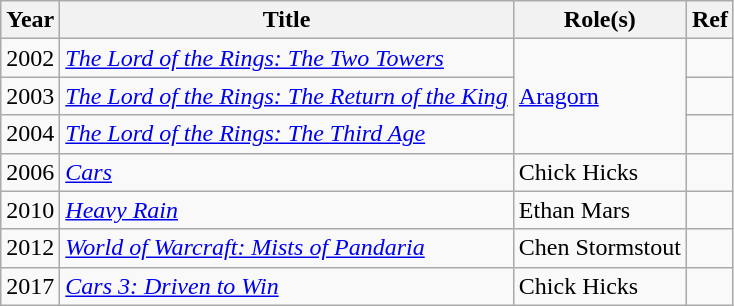<table class="wikitable plainrowheaders sortable">
<tr>
<th scope="col">Year</th>
<th scope="col">Title</th>
<th scope="col">Role(s)</th>
<th scope="col" class="unsortable">Ref</th>
</tr>
<tr>
<td>2002</td>
<td><em><a href='#'>The Lord of the Rings: The Two Towers</a></em></td>
<td rowspan=3><a href='#'>Aragorn</a></td>
<td></td>
</tr>
<tr>
<td>2003</td>
<td><em><a href='#'>The Lord of the Rings: The Return of the King</a></em></td>
<td></td>
</tr>
<tr>
<td>2004</td>
<td><em><a href='#'>The Lord of the Rings: The Third Age</a></em></td>
<td></td>
</tr>
<tr>
<td>2006</td>
<td><em><a href='#'>Cars</a></em></td>
<td>Chick Hicks</td>
<td></td>
</tr>
<tr>
<td>2010</td>
<td><em><a href='#'>Heavy Rain</a></em></td>
<td>Ethan Mars</td>
<td></td>
</tr>
<tr>
<td>2012</td>
<td><em><a href='#'>World of Warcraft: Mists of Pandaria</a></em></td>
<td>Chen Stormstout</td>
<td></td>
</tr>
<tr>
<td>2017</td>
<td><em><a href='#'>Cars 3: Driven to Win</a></em></td>
<td>Chick Hicks</td>
<td></td>
</tr>
</table>
